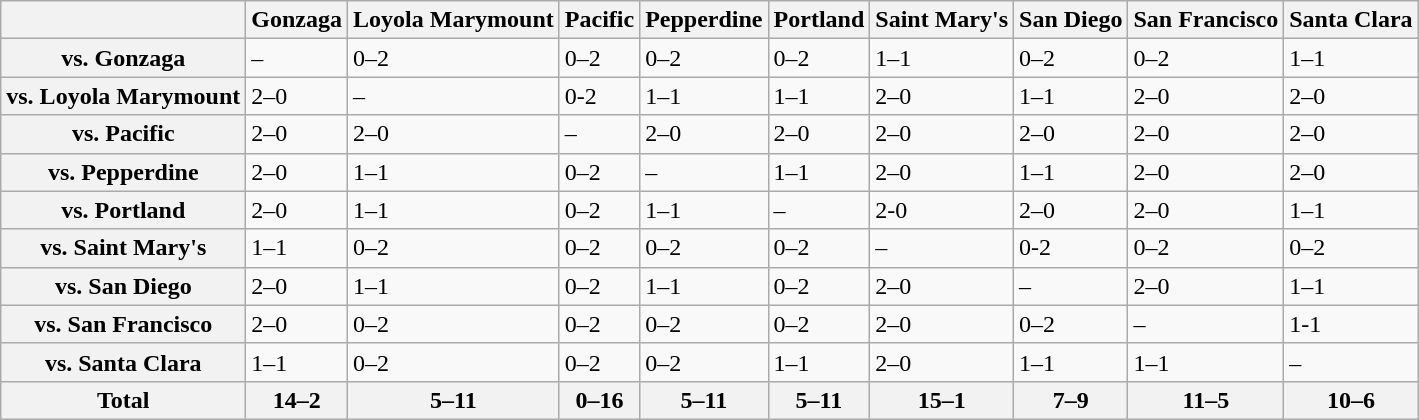<table class="wikitable">
<tr>
<th colspan="1"></th>
<th>Gonzaga</th>
<th>Loyola Marymount</th>
<th>Pacific</th>
<th>Pepperdine</th>
<th>Portland</th>
<th>Saint Mary's</th>
<th>San Diego</th>
<th>San Francisco</th>
<th>Santa Clara</th>
</tr>
<tr>
<th>vs. Gonzaga</th>
<td>–</td>
<td>0–2</td>
<td>0–2</td>
<td>0–2</td>
<td>0–2</td>
<td>1–1</td>
<td>0–2</td>
<td>0–2</td>
<td>1–1</td>
</tr>
<tr>
<th>vs. Loyola Marymount</th>
<td>2–0</td>
<td>–</td>
<td>0-2</td>
<td>1–1</td>
<td>1–1</td>
<td>2–0</td>
<td>1–1</td>
<td>2–0</td>
<td>2–0</td>
</tr>
<tr>
<th>vs. Pacific</th>
<td>2–0</td>
<td>2–0</td>
<td>–</td>
<td>2–0</td>
<td>2–0</td>
<td>2–0</td>
<td>2–0</td>
<td>2–0</td>
<td>2–0</td>
</tr>
<tr>
<th>vs. Pepperdine</th>
<td>2–0</td>
<td>1–1</td>
<td>0–2</td>
<td>–</td>
<td>1–1</td>
<td>2–0</td>
<td>1–1</td>
<td>2–0</td>
<td>2–0</td>
</tr>
<tr>
<th>vs. Portland</th>
<td>2–0</td>
<td>1–1</td>
<td>0–2</td>
<td>1–1</td>
<td>–</td>
<td>2-0</td>
<td>2–0</td>
<td>2–0</td>
<td>1–1</td>
</tr>
<tr>
<th>vs. Saint Mary's</th>
<td>1–1</td>
<td>0–2</td>
<td>0–2</td>
<td>0–2</td>
<td>0–2</td>
<td>–</td>
<td>0-2</td>
<td>0–2</td>
<td>0–2</td>
</tr>
<tr>
<th>vs. San Diego</th>
<td>2–0</td>
<td>1–1</td>
<td>0–2</td>
<td>1–1</td>
<td>0–2</td>
<td>2–0</td>
<td>–</td>
<td>2–0</td>
<td>1–1</td>
</tr>
<tr>
<th>vs. San Francisco</th>
<td>2–0</td>
<td>0–2</td>
<td>0–2</td>
<td>0–2</td>
<td>0–2</td>
<td>2–0</td>
<td>0–2</td>
<td>–</td>
<td>1-1</td>
</tr>
<tr>
<th>vs. Santa Clara</th>
<td>1–1</td>
<td>0–2</td>
<td>0–2</td>
<td>0–2</td>
<td>1–1</td>
<td>2–0</td>
<td>1–1</td>
<td>1–1</td>
<td>–</td>
</tr>
<tr>
<th>Total</th>
<th>14–2</th>
<th>5–11</th>
<th>0–16</th>
<th>5–11</th>
<th>5–11</th>
<th>15–1</th>
<th>7–9</th>
<th>11–5</th>
<th>10–6</th>
</tr>
</table>
